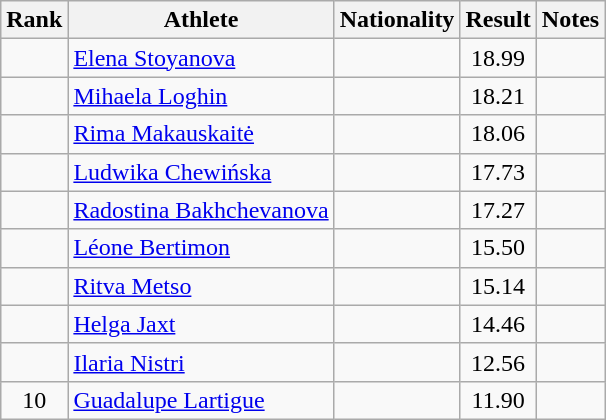<table class="wikitable sortable" style="text-align:center">
<tr>
<th>Rank</th>
<th>Athlete</th>
<th>Nationality</th>
<th>Result</th>
<th>Notes</th>
</tr>
<tr>
<td></td>
<td align=left><a href='#'>Elena Stoyanova</a></td>
<td align=left></td>
<td>18.99</td>
<td></td>
</tr>
<tr>
<td></td>
<td align=left><a href='#'>Mihaela Loghin</a></td>
<td align=left></td>
<td>18.21</td>
<td></td>
</tr>
<tr>
<td></td>
<td align=left><a href='#'>Rima Makauskaitė</a></td>
<td align=left></td>
<td>18.06</td>
<td></td>
</tr>
<tr>
<td></td>
<td align=left><a href='#'>Ludwika Chewińska</a></td>
<td align=left></td>
<td>17.73</td>
<td></td>
</tr>
<tr>
<td></td>
<td align=left><a href='#'>Radostina Bakhchevanova</a></td>
<td align=left></td>
<td>17.27</td>
<td></td>
</tr>
<tr>
<td></td>
<td align=left><a href='#'>Léone Bertimon</a></td>
<td align=left></td>
<td>15.50</td>
<td></td>
</tr>
<tr>
<td></td>
<td align=left><a href='#'>Ritva Metso</a></td>
<td align=left></td>
<td>15.14</td>
<td></td>
</tr>
<tr>
<td></td>
<td align=left><a href='#'>Helga Jaxt</a></td>
<td align=left></td>
<td>14.46</td>
<td></td>
</tr>
<tr>
<td></td>
<td align=left><a href='#'>Ilaria Nistri</a></td>
<td align=left></td>
<td>12.56</td>
<td></td>
</tr>
<tr>
<td>10</td>
<td align=left><a href='#'>Guadalupe Lartigue</a></td>
<td align=left></td>
<td>11.90</td>
<td></td>
</tr>
</table>
